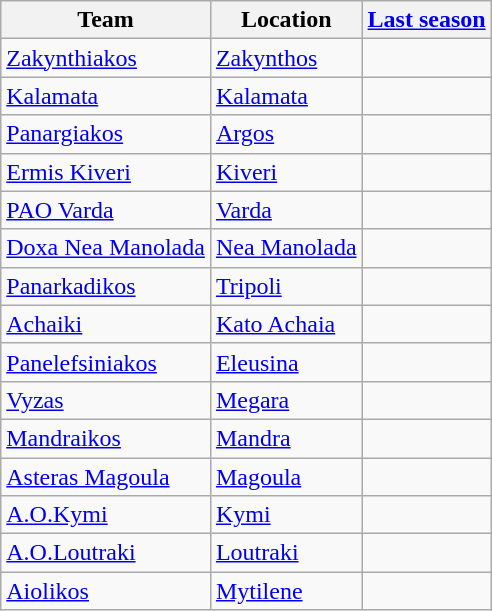<table class="wikitable sortable">
<tr>
<th>Team</th>
<th>Location</th>
<th><a href='#'>Last season</a></th>
</tr>
<tr>
<td><a href='#'>Zakynthiakos</a></td>
<td><a href='#'>Zakynthos</a></td>
<td></td>
</tr>
<tr>
<td><a href='#'>Kalamata</a></td>
<td><a href='#'>Kalamata</a></td>
<td></td>
</tr>
<tr>
<td><a href='#'>Panargiakos</a></td>
<td><a href='#'>Argos</a></td>
<td></td>
</tr>
<tr>
<td><a href='#'>Ermis Kiveri</a></td>
<td><a href='#'>Kiveri</a></td>
<td></td>
</tr>
<tr>
<td><a href='#'>PAO Varda</a></td>
<td><a href='#'>Varda</a></td>
<td></td>
</tr>
<tr>
<td><a href='#'>Doxa Nea Manolada</a></td>
<td><a href='#'>Nea Manolada</a></td>
<td></td>
</tr>
<tr>
<td><a href='#'>Panarkadikos</a></td>
<td><a href='#'>Tripoli</a></td>
<td></td>
</tr>
<tr>
<td><a href='#'>Achaiki</a></td>
<td><a href='#'>Kato Achaia</a></td>
<td></td>
</tr>
<tr>
<td><a href='#'>Panelefsiniakos</a></td>
<td><a href='#'>Eleusina</a></td>
<td></td>
</tr>
<tr>
<td><a href='#'>Vyzas</a></td>
<td><a href='#'>Megara</a></td>
<td></td>
</tr>
<tr>
<td><a href='#'>Mandraikos</a></td>
<td><a href='#'>Mandra</a></td>
<td></td>
</tr>
<tr>
<td><a href='#'>Asteras Magoula</a></td>
<td><a href='#'>Magoula</a></td>
<td></td>
</tr>
<tr>
<td><a href='#'>A.O.Kymi</a></td>
<td><a href='#'>Kymi</a></td>
<td></td>
</tr>
<tr>
<td><a href='#'>A.O.Loutraki</a></td>
<td><a href='#'>Loutraki</a></td>
<td></td>
</tr>
<tr>
<td><a href='#'>Aiolikos</a></td>
<td><a href='#'>Mytilene</a></td>
<td></td>
</tr>
</table>
